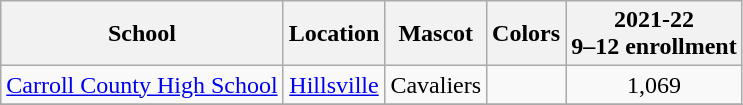<table class="wikitable" style="text-align:center;">
<tr>
<th>School</th>
<th>Location</th>
<th>Mascot</th>
<th>Colors</th>
<th>2021-22<br>9–12 enrollment</th>
</tr>
<tr>
<td><a href='#'>Carroll County High School</a></td>
<td><a href='#'>Hillsville</a></td>
<td>Cavaliers</td>
<td></td>
<td>1,069</td>
</tr>
<tr>
</tr>
</table>
